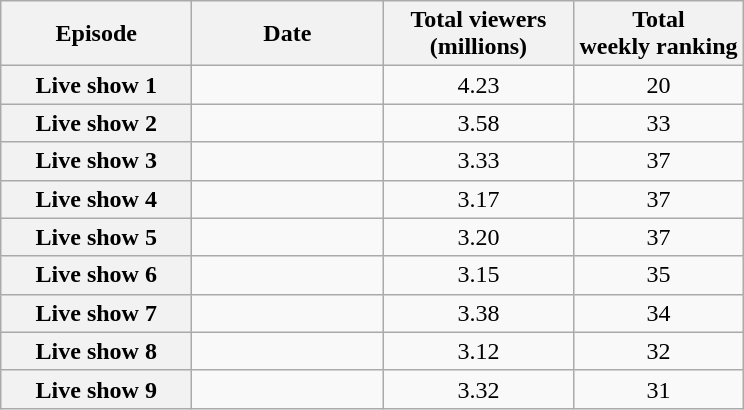<table class="wikitable sortable" style="text-align:center">
<tr>
<th scope="col" style="width:120px;">Episode</th>
<th scope="col" style="width:120px;">Date</th>
<th scope="col" style="width:120px;">Total viewers<br>(millions)</th>
<th>Total<br>weekly ranking</th>
</tr>
<tr>
<th scope="row">Live show 1</th>
<td></td>
<td>4.23</td>
<td>20</td>
</tr>
<tr>
<th scope="row">Live show 2</th>
<td></td>
<td>3.58</td>
<td>33</td>
</tr>
<tr>
<th scope="row">Live show 3</th>
<td></td>
<td>3.33</td>
<td>37</td>
</tr>
<tr>
<th scope="row">Live show 4</th>
<td></td>
<td>3.17</td>
<td>37</td>
</tr>
<tr>
<th scope="row">Live show 5</th>
<td></td>
<td>3.20</td>
<td>37</td>
</tr>
<tr>
<th scope="row">Live show 6</th>
<td></td>
<td>3.15</td>
<td>35</td>
</tr>
<tr>
<th scope="row">Live show 7</th>
<td></td>
<td>3.38</td>
<td>34</td>
</tr>
<tr>
<th scope="row">Live show 8</th>
<td></td>
<td>3.12</td>
<td>32</td>
</tr>
<tr>
<th scope="row">Live show 9</th>
<td></td>
<td>3.32</td>
<td>31</td>
</tr>
</table>
